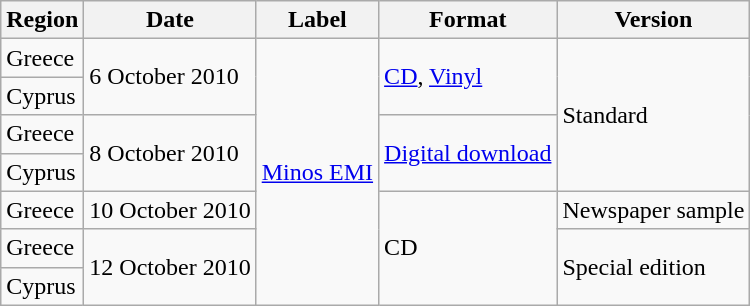<table class="sortable wikitable">
<tr>
<th>Region</th>
<th>Date</th>
<th>Label</th>
<th>Format</th>
<th>Version</th>
</tr>
<tr>
<td>Greece</td>
<td rowspan="2">6 October 2010</td>
<td rowspan="7"><a href='#'>Minos EMI</a></td>
<td rowspan="2"><a href='#'>CD</a>, <a href='#'>Vinyl</a></td>
<td rowspan="4">Standard</td>
</tr>
<tr>
<td>Cyprus</td>
</tr>
<tr>
<td>Greece</td>
<td rowspan="2">8 October 2010</td>
<td rowspan="2"><a href='#'>Digital download</a></td>
</tr>
<tr>
<td>Cyprus</td>
</tr>
<tr>
<td>Greece</td>
<td>10 October 2010</td>
<td rowspan="3">CD</td>
<td>Newspaper sample</td>
</tr>
<tr>
<td>Greece</td>
<td rowspan="2">12 October 2010</td>
<td rowspan="2">Special edition</td>
</tr>
<tr>
<td>Cyprus</td>
</tr>
</table>
